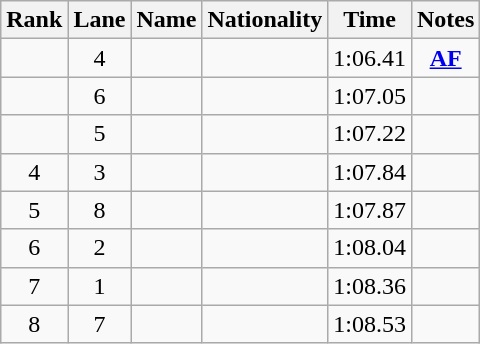<table class="wikitable sortable" style="text-align:center">
<tr>
<th>Rank</th>
<th>Lane</th>
<th>Name</th>
<th>Nationality</th>
<th>Time</th>
<th>Notes</th>
</tr>
<tr>
<td></td>
<td>4</td>
<td align="left"></td>
<td align="left"></td>
<td>1:06.41</td>
<td><strong><a href='#'>AF</a></strong></td>
</tr>
<tr>
<td></td>
<td>6</td>
<td align="left"></td>
<td align="left"></td>
<td>1:07.05</td>
<td></td>
</tr>
<tr>
<td></td>
<td>5</td>
<td align="left"></td>
<td align="left"></td>
<td>1:07.22</td>
<td></td>
</tr>
<tr>
<td>4</td>
<td>3</td>
<td align="left"></td>
<td align="left"></td>
<td>1:07.84</td>
<td></td>
</tr>
<tr>
<td>5</td>
<td>8</td>
<td align="left"></td>
<td align="left"></td>
<td>1:07.87</td>
<td></td>
</tr>
<tr>
<td>6</td>
<td>2</td>
<td align="left"></td>
<td align="left"></td>
<td>1:08.04</td>
<td></td>
</tr>
<tr>
<td>7</td>
<td>1</td>
<td align="left"></td>
<td align="left"></td>
<td>1:08.36</td>
<td></td>
</tr>
<tr>
<td>8</td>
<td>7</td>
<td align="left"></td>
<td align="left"></td>
<td>1:08.53</td>
<td></td>
</tr>
</table>
